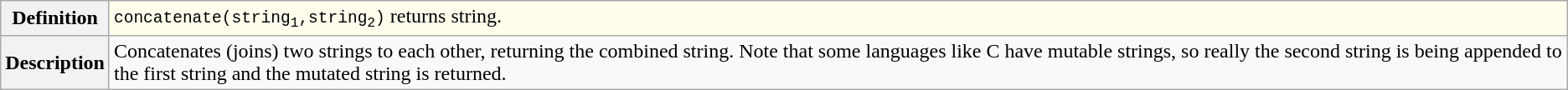<table class="wikitable">
<tr style="background:#fffeed;">
<th>Definition</th>
<td><code>concatenate(string<sub>1</sub>,string<sub>2</sub>)</code> returns string.</td>
</tr>
<tr>
<th>Description</th>
<td>Concatenates (joins) two strings to each other, returning the combined string. Note that some languages like C have mutable strings, so really the second string is being appended to the first string and the mutated string is returned.</td>
</tr>
</table>
